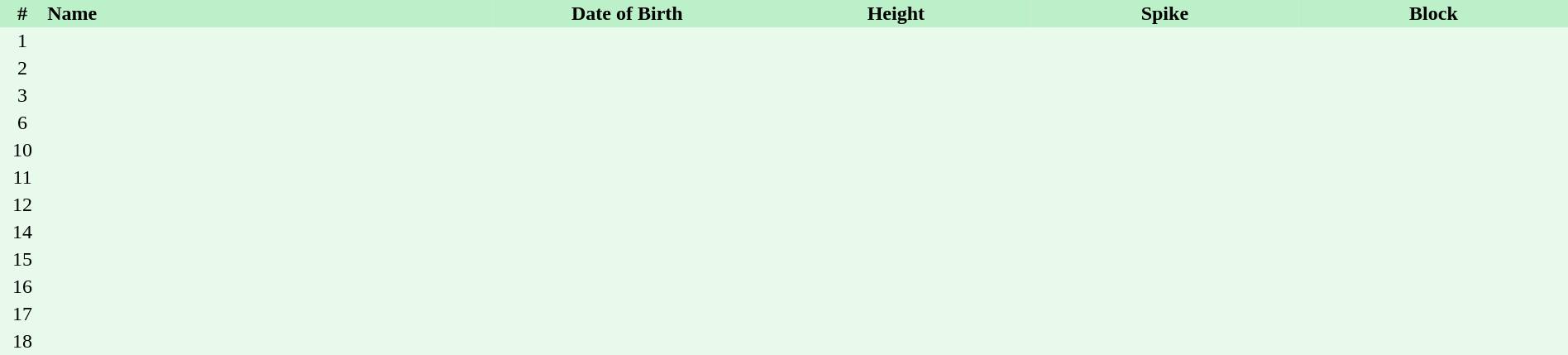<table border=0 cellpadding=2 cellspacing=0  |- bgcolor=#FFECCE style=text-align:center; font-size:90%; width=100%>
<tr bgcolor=#BBF0C9>
<th width=2%>#</th>
<th align=left width=20%>Name</th>
<th width=12%>Date of Birth</th>
<th width=12%>Height</th>
<th width=12%>Spike</th>
<th width=12%>Block</th>
</tr>
<tr bgcolor=#E7FAEC>
<td>1</td>
<td align=left></td>
<td align=right></td>
<td></td>
<td></td>
<td></td>
</tr>
<tr bgcolor=#E7FAEC>
<td>2</td>
<td align=left></td>
<td align=right></td>
<td></td>
<td></td>
<td></td>
</tr>
<tr bgcolor=#E7FAEC>
<td>3</td>
<td align=left></td>
<td align=right></td>
<td></td>
<td></td>
<td></td>
</tr>
<tr bgcolor=#E7FAEC>
<td>6</td>
<td align=left></td>
<td align=right></td>
<td></td>
<td></td>
<td></td>
</tr>
<tr bgcolor=#E7FAEC>
<td>10</td>
<td align=left></td>
<td align=right></td>
<td></td>
<td></td>
<td></td>
</tr>
<tr bgcolor=#E7FAEC>
<td>11</td>
<td align=left></td>
<td align=right></td>
<td></td>
<td></td>
<td></td>
</tr>
<tr bgcolor=#E7FAEC>
<td>12</td>
<td align=left></td>
<td align=right></td>
<td></td>
<td></td>
<td></td>
</tr>
<tr bgcolor=#E7FAEC>
<td>14</td>
<td align=left></td>
<td align=right></td>
<td></td>
<td></td>
<td></td>
</tr>
<tr bgcolor=#E7FAEC>
<td>15</td>
<td align=left></td>
<td align=right></td>
<td></td>
<td></td>
<td></td>
</tr>
<tr bgcolor=#E7FAEC>
<td>16</td>
<td align=left></td>
<td align=right></td>
<td></td>
<td></td>
<td></td>
</tr>
<tr bgcolor=#E7FAEC>
<td>17</td>
<td align=left></td>
<td align=right></td>
<td></td>
<td></td>
<td></td>
</tr>
<tr bgcolor=#E7FAEC>
<td>18</td>
<td align=left></td>
<td align=right></td>
<td></td>
<td></td>
<td></td>
</tr>
</table>
